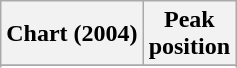<table class="wikitable">
<tr>
<th>Chart (2004)</th>
<th>Peak<br>position</th>
</tr>
<tr>
</tr>
<tr>
</tr>
</table>
